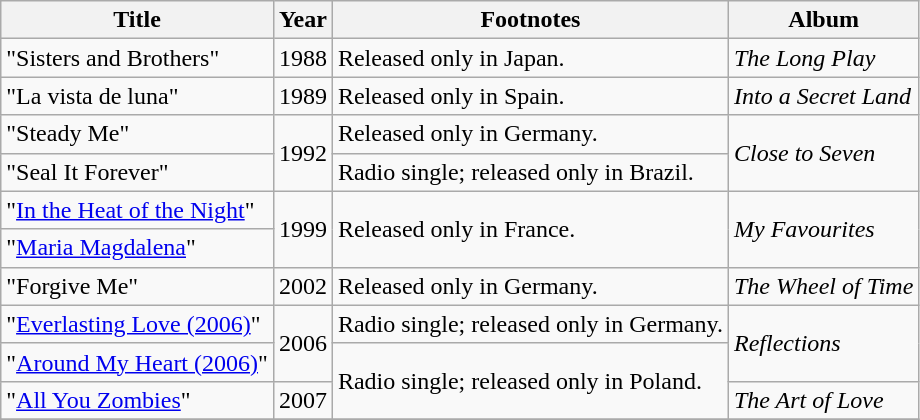<table class="wikitable">
<tr>
<th>Title</th>
<th>Year</th>
<th>Footnotes</th>
<th>Album</th>
</tr>
<tr>
<td align="left">"Sisters and Brothers"</td>
<td align="left">1988</td>
<td align="left">Released only in Japan.</td>
<td align="left"><em>The Long Play</em></td>
</tr>
<tr>
<td align="left">"La vista de luna"</td>
<td align="left">1989</td>
<td align="left">Released only in Spain.</td>
<td align="left"><em>Into a Secret Land</em></td>
</tr>
<tr>
<td align="left">"Steady Me"</td>
<td align="left" rowspan="2">1992</td>
<td align="left">Released only in Germany.</td>
<td align="left" rowspan="2"><em>Close to Seven</em></td>
</tr>
<tr>
<td align="left">"Seal It Forever"</td>
<td align="left">Radio single; released only in Brazil.</td>
</tr>
<tr>
<td align="left">"<a href='#'>In the Heat of the Night</a>"</td>
<td align="left" rowspan="2">1999</td>
<td align="left" rowspan="2">Released only in France.</td>
<td align="left" rowspan="2"><em>My Favourites</em></td>
</tr>
<tr>
<td align="left">"<a href='#'>Maria Magdalena</a>"</td>
</tr>
<tr>
<td align="left">"Forgive Me"</td>
<td align="left">2002</td>
<td align="left">Released only in Germany.</td>
<td align="left"><em>The Wheel of Time</em></td>
</tr>
<tr>
<td align="left">"<a href='#'>Everlasting Love (2006)</a>"</td>
<td align="left" rowspan="2">2006</td>
<td align="left">Radio single; released only in Germany.</td>
<td align="left" rowspan="2"><em>Reflections</em></td>
</tr>
<tr>
<td align="left">"<a href='#'>Around My Heart (2006)</a>"</td>
<td align="left" rowspan="2">Radio single; released only in Poland.</td>
</tr>
<tr>
<td align="left">"<a href='#'>All You Zombies</a>"</td>
<td align="left">2007</td>
<td align="left"><em>The Art of Love</em></td>
</tr>
<tr>
</tr>
</table>
